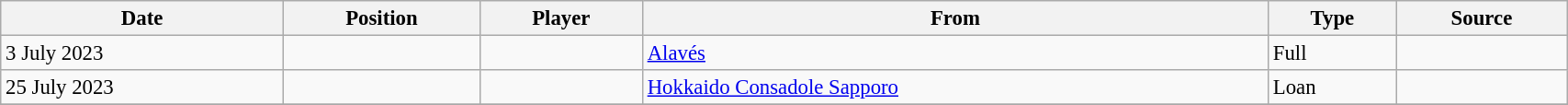<table class="wikitable sortable" style="width:90%; text-align:center; font-size:95%; text-align:left;">
<tr>
<th>Date</th>
<th>Position</th>
<th>Player</th>
<th>From</th>
<th>Type</th>
<th>Source</th>
</tr>
<tr>
<td>3 July 2023</td>
<td></td>
<td></td>
<td> <a href='#'>Alavés</a></td>
<td>Full</td>
<td></td>
</tr>
<tr>
<td>25 July 2023</td>
<td></td>
<td></td>
<td> <a href='#'>Hokkaido Consadole Sapporo</a></td>
<td>Loan</td>
<td></td>
</tr>
<tr>
</tr>
</table>
